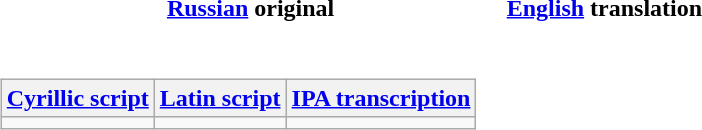<table>
<tr>
<th><a href='#'>Russian</a> original</th>
<th><a href='#'>English</a> translation</th>
</tr>
<tr style="white-space:nowrap; text-align:center">
<td><br><table class="wikitable">
<tr>
<th><a href='#'>Cyrillic script</a></th>
<th><a href='#'>Latin script</a></th>
<th><a href='#'>IPA transcription</a></th>
</tr>
<tr style="vertical-align:top; white-space:nowrap; text-align:center">
<td></td>
<td></td>
<td></td>
</tr>
</table>
</td>
<td></td>
</tr>
</table>
